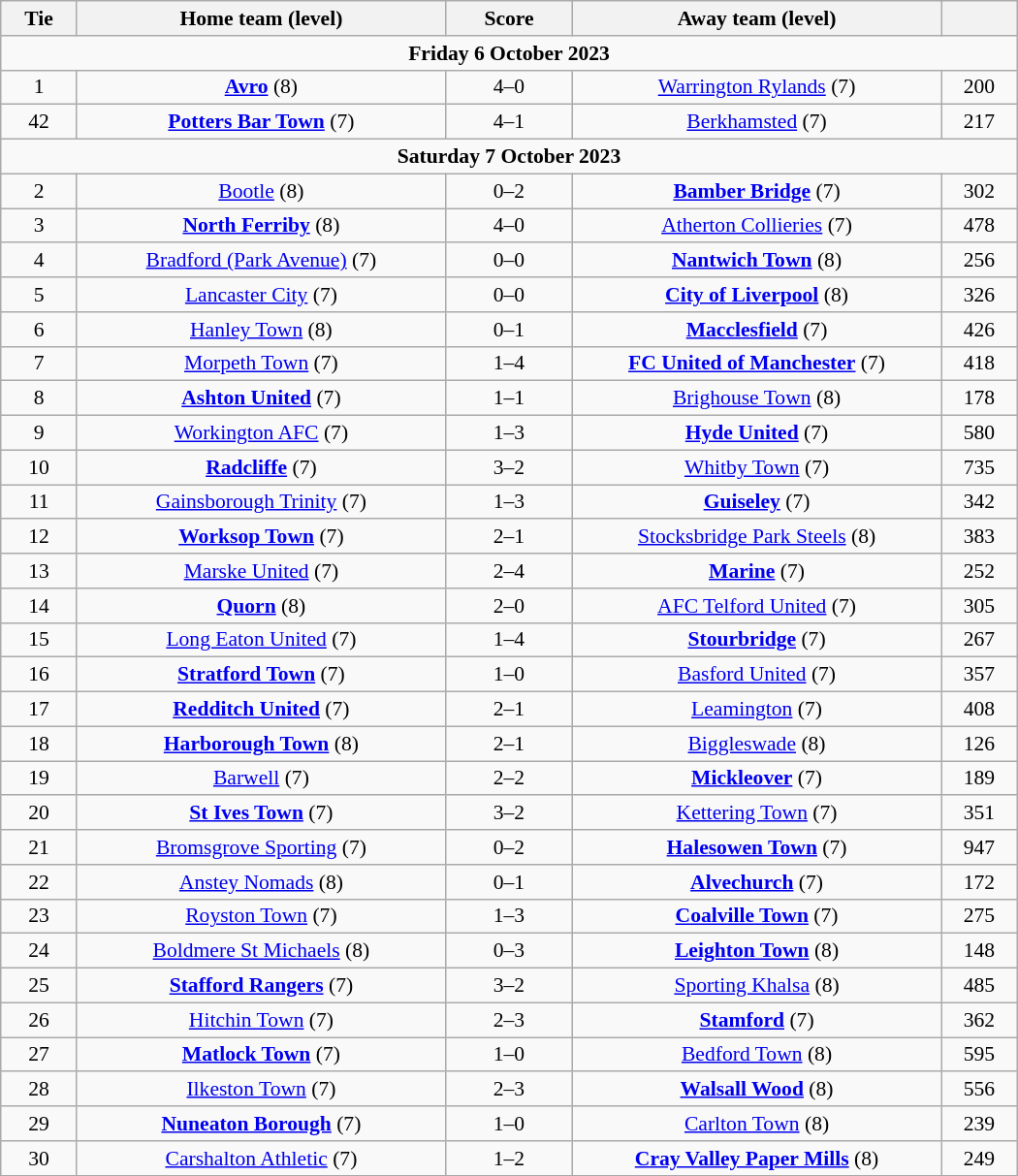<table class="wikitable" style="width:700px;text-align:center;font-size:90%">
<tr>
<th scope="col" style="width: 7.50%">Tie</th>
<th scope="col" style="width:36.25%">Home team (level)</th>
<th scope="col" style="width:12.50%">Score</th>
<th scope="col" style="width:36.25%">Away team (level)</th>
<th scope="col" style="width: 7.50%"></th>
</tr>
<tr>
<td colspan="5"><strong>Friday 6 October 2023</strong></td>
</tr>
<tr>
<td>1</td>
<td><strong><a href='#'>Avro</a></strong> (8)</td>
<td>4–0</td>
<td><a href='#'>Warrington Rylands</a> (7)</td>
<td>200</td>
</tr>
<tr>
<td>42</td>
<td><strong><a href='#'>Potters Bar Town</a></strong> (7)</td>
<td>4–1</td>
<td><a href='#'>Berkhamsted</a> (7)</td>
<td>217</td>
</tr>
<tr>
<td colspan="5"><strong>Saturday 7 October 2023</strong></td>
</tr>
<tr>
<td>2</td>
<td><a href='#'>Bootle</a> (8)</td>
<td>0–2</td>
<td><strong><a href='#'>Bamber Bridge</a></strong> (7)</td>
<td>302</td>
</tr>
<tr>
<td>3</td>
<td><strong><a href='#'>North Ferriby</a></strong> (8)</td>
<td>4–0</td>
<td><a href='#'>Atherton Collieries</a> (7)</td>
<td>478</td>
</tr>
<tr>
<td>4</td>
<td><a href='#'>Bradford (Park Avenue)</a> (7)</td>
<td>0–0 </td>
<td><strong><a href='#'>Nantwich Town</a></strong> (8)</td>
<td>256</td>
</tr>
<tr>
<td>5</td>
<td><a href='#'>Lancaster City</a> (7)</td>
<td>0–0 </td>
<td><strong><a href='#'>City of Liverpool</a></strong> (8)</td>
<td>326</td>
</tr>
<tr>
<td>6</td>
<td><a href='#'>Hanley Town</a> (8)</td>
<td>0–1</td>
<td><strong><a href='#'>Macclesfield</a></strong> (7)</td>
<td>426</td>
</tr>
<tr>
<td>7</td>
<td><a href='#'>Morpeth Town</a> (7)</td>
<td>1–4</td>
<td><strong><a href='#'>FC United of Manchester</a></strong> (7)</td>
<td>418</td>
</tr>
<tr>
<td>8</td>
<td><strong><a href='#'>Ashton United</a></strong> (7)</td>
<td>1–1 </td>
<td><a href='#'>Brighouse Town</a> (8)</td>
<td>178</td>
</tr>
<tr>
<td>9</td>
<td><a href='#'>Workington AFC</a> (7)</td>
<td>1–3</td>
<td><strong><a href='#'>Hyde United</a></strong> (7)</td>
<td>580</td>
</tr>
<tr>
<td>10</td>
<td><strong><a href='#'>Radcliffe</a></strong> (7)</td>
<td>3–2</td>
<td><a href='#'>Whitby Town</a> (7)</td>
<td>735</td>
</tr>
<tr>
<td>11</td>
<td><a href='#'>Gainsborough Trinity</a> (7)</td>
<td>1–3</td>
<td><strong><a href='#'>Guiseley</a></strong> (7)</td>
<td>342</td>
</tr>
<tr>
<td>12</td>
<td><strong><a href='#'>Worksop Town</a></strong> (7)</td>
<td>2–1</td>
<td><a href='#'>Stocksbridge Park Steels</a> (8)</td>
<td>383</td>
</tr>
<tr>
<td>13</td>
<td><a href='#'>Marske United</a> (7)</td>
<td>2–4</td>
<td><strong><a href='#'>Marine</a></strong> (7)</td>
<td>252</td>
</tr>
<tr>
<td>14</td>
<td><strong><a href='#'>Quorn</a></strong> (8)</td>
<td>2–0</td>
<td><a href='#'>AFC Telford United</a> (7)</td>
<td>305</td>
</tr>
<tr>
<td>15</td>
<td><a href='#'>Long Eaton United</a> (7)</td>
<td>1–4</td>
<td><strong><a href='#'>Stourbridge</a></strong> (7)</td>
<td>267</td>
</tr>
<tr>
<td>16</td>
<td><strong><a href='#'>Stratford Town</a></strong> (7)</td>
<td>1–0</td>
<td><a href='#'>Basford United</a> (7)</td>
<td>357</td>
</tr>
<tr>
<td>17</td>
<td><strong><a href='#'>Redditch United</a></strong> (7)</td>
<td>2–1</td>
<td><a href='#'>Leamington</a> (7)</td>
<td>408</td>
</tr>
<tr>
<td>18</td>
<td><strong><a href='#'>Harborough Town</a></strong> (8)</td>
<td>2–1</td>
<td><a href='#'>Biggleswade</a> (8)</td>
<td>126</td>
</tr>
<tr>
<td>19</td>
<td><a href='#'>Barwell</a> (7)</td>
<td>2–2 </td>
<td><strong><a href='#'>Mickleover</a></strong> (7)</td>
<td>189</td>
</tr>
<tr>
<td>20</td>
<td><strong><a href='#'>St Ives Town</a></strong> (7)</td>
<td>3–2</td>
<td><a href='#'>Kettering Town</a> (7)</td>
<td>351</td>
</tr>
<tr>
<td>21</td>
<td><a href='#'>Bromsgrove Sporting</a> (7)</td>
<td>0–2</td>
<td><strong><a href='#'>Halesowen Town</a></strong> (7)</td>
<td>947</td>
</tr>
<tr>
<td>22</td>
<td><a href='#'>Anstey Nomads</a> (8)</td>
<td>0–1</td>
<td><strong><a href='#'>Alvechurch</a></strong> (7)</td>
<td>172</td>
</tr>
<tr>
<td>23</td>
<td><a href='#'>Royston Town</a> (7)</td>
<td>1–3</td>
<td><strong><a href='#'>Coalville Town</a></strong> (7)</td>
<td>275</td>
</tr>
<tr>
<td>24</td>
<td><a href='#'>Boldmere St Michaels</a> (8)</td>
<td>0–3</td>
<td><strong><a href='#'>Leighton Town</a></strong> (8)</td>
<td>148</td>
</tr>
<tr>
<td>25</td>
<td><strong><a href='#'>Stafford Rangers</a></strong> (7)</td>
<td>3–2</td>
<td><a href='#'>Sporting Khalsa</a> (8)</td>
<td>485</td>
</tr>
<tr>
<td>26</td>
<td><a href='#'>Hitchin Town</a> (7)</td>
<td>2–3</td>
<td><strong><a href='#'>Stamford</a></strong> (7)</td>
<td>362</td>
</tr>
<tr>
<td>27</td>
<td><strong><a href='#'>Matlock Town</a></strong> (7)</td>
<td>1–0</td>
<td><a href='#'>Bedford Town</a> (8)</td>
<td>595</td>
</tr>
<tr>
<td>28</td>
<td><a href='#'>Ilkeston Town</a> (7)</td>
<td>2–3</td>
<td><strong><a href='#'>Walsall Wood</a></strong> (8)</td>
<td>556</td>
</tr>
<tr>
<td>29</td>
<td><strong><a href='#'>Nuneaton Borough</a></strong> (7)</td>
<td>1–0</td>
<td><a href='#'>Carlton Town</a> (8)</td>
<td>239</td>
</tr>
<tr>
<td>30</td>
<td><a href='#'>Carshalton Athletic</a> (7)</td>
<td>1–2</td>
<td><strong><a href='#'>Cray Valley Paper Mills</a></strong> (8)</td>
<td>249</td>
</tr>
<tr>
</tr>
</table>
